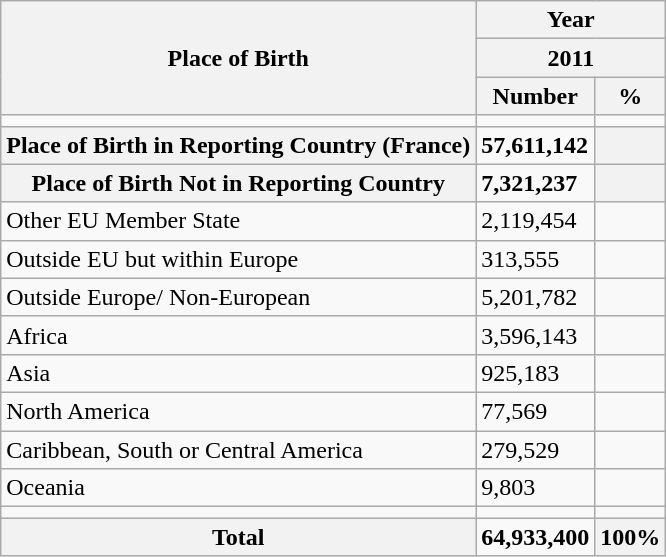<table class="wikitable sortable mw-collapsible">
<tr>
<th rowspan="3">Place of Birth</th>
<th colspan="2">Year</th>
</tr>
<tr>
<th colspan="2">2011</th>
</tr>
<tr>
<th>Number</th>
<th>%</th>
</tr>
<tr>
<td></td>
<td></td>
<td></td>
</tr>
<tr>
<th>Place of Birth in Reporting Country (France)</th>
<td><strong>57,611,142</strong></td>
<th></th>
</tr>
<tr>
<th>Place of Birth Not in Reporting Country</th>
<td><strong>7,321,237</strong></td>
<th></th>
</tr>
<tr>
<td>Other EU Member State</td>
<td>2,119,454</td>
<td></td>
</tr>
<tr>
<td>Outside EU but within Europe</td>
<td>313,555</td>
<td></td>
</tr>
<tr>
<td>Outside Europe/ Non-European</td>
<td>5,201,782</td>
<td></td>
</tr>
<tr>
<td>Africa</td>
<td>3,596,143</td>
<td></td>
</tr>
<tr>
<td>Asia</td>
<td>925,183</td>
<td></td>
</tr>
<tr>
<td>North America</td>
<td>77,569</td>
<td></td>
</tr>
<tr>
<td>Caribbean, South or Central America</td>
<td>279,529</td>
<td></td>
</tr>
<tr>
<td>Oceania</td>
<td>9,803</td>
<td></td>
</tr>
<tr>
<td></td>
<td></td>
<td></td>
</tr>
<tr>
<th>Total</th>
<td><strong>64,933,400</strong></td>
<th>100%</th>
</tr>
</table>
